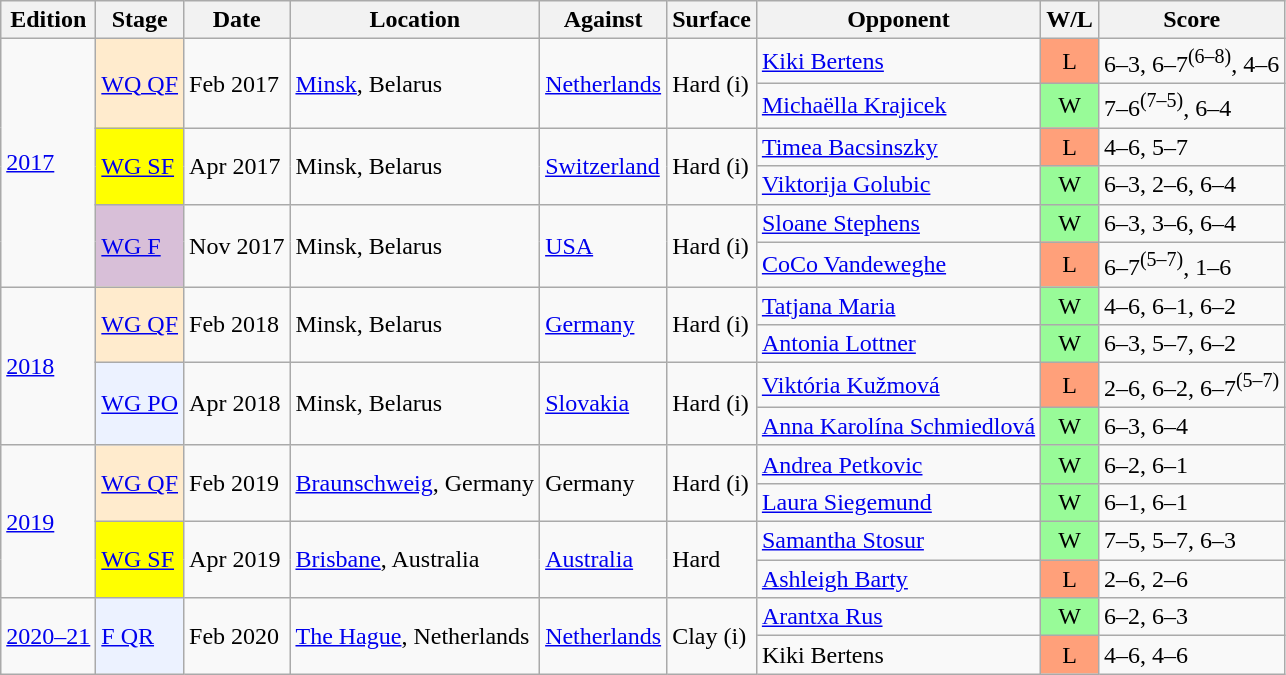<table class="wikitable sortable">
<tr>
<th>Edition</th>
<th>Stage</th>
<th>Date</th>
<th>Location</th>
<th>Against</th>
<th>Surface</th>
<th>Opponent</th>
<th>W/L</th>
<th>Score</th>
</tr>
<tr>
<td rowspan="6"><a href='#'>2017</a></td>
<td bgcolor=ffebcd rowspan="2"><a href='#'>WQ QF</a></td>
<td rowspan="2">Feb 2017</td>
<td rowspan="2"><a href='#'>Minsk</a>, Belarus</td>
<td rowspan="2"> <a href='#'>Netherlands</a></td>
<td rowspan="2">Hard (i)</td>
<td><a href='#'>Kiki Bertens</a></td>
<td style="text-align:center; background:#ffa07a;">L</td>
<td>6–3, 6–7<sup>(6–8)</sup>, 4–6</td>
</tr>
<tr>
<td><a href='#'>Michaëlla Krajicek</a></td>
<td style="text-align:center; background:#98fb98;">W</td>
<td>7–6<sup>(7–5)</sup>, 6–4</td>
</tr>
<tr>
<td bgcolor=yellow rowspan="2"><a href='#'>WG SF</a></td>
<td rowspan="2">Apr 2017</td>
<td rowspan="2">Minsk, Belarus</td>
<td rowspan="2"> <a href='#'>Switzerland</a></td>
<td rowspan="2">Hard (i)</td>
<td><a href='#'>Timea Bacsinszky</a></td>
<td style="text-align:center; background:#ffa07a;">L</td>
<td>4–6, 5–7</td>
</tr>
<tr>
<td><a href='#'>Viktorija Golubic</a></td>
<td style="text-align:center; background:#98fb98;">W</td>
<td>6–3, 2–6, 6–4</td>
</tr>
<tr>
<td bgcolor=thistle rowspan="2"><a href='#'>WG F</a></td>
<td rowspan="2">Nov 2017</td>
<td rowspan="2">Minsk, Belarus</td>
<td rowspan="2"> <a href='#'>USA</a></td>
<td rowspan="2">Hard (i)</td>
<td><a href='#'>Sloane Stephens</a></td>
<td style="text-align:center; background:#98fb98;">W</td>
<td>6–3, 3–6, 6–4</td>
</tr>
<tr>
<td><a href='#'>CoCo Vandeweghe</a></td>
<td style="text-align:center; background:#ffa07a;">L</td>
<td>6–7<sup>(5–7)</sup>, 1–6</td>
</tr>
<tr>
<td rowspan="4"><a href='#'>2018</a></td>
<td bgcolor=ffebcd rowspan="2"><a href='#'>WG QF</a></td>
<td rowspan="2">Feb 2018</td>
<td rowspan="2">Minsk, Belarus</td>
<td rowspan="2"> <a href='#'>Germany</a></td>
<td rowspan="2">Hard (i)</td>
<td><a href='#'>Tatjana Maria</a></td>
<td style="text-align:center; background:#98fb98;">W</td>
<td>4–6, 6–1, 6–2</td>
</tr>
<tr>
<td><a href='#'>Antonia Lottner</a></td>
<td style="text-align:center; background:#98fb98;">W</td>
<td>6–3, 5–7, 6–2</td>
</tr>
<tr>
<td bgcolor=ecf2ff rowspan="2"><a href='#'>WG PO</a></td>
<td rowspan="2">Apr 2018</td>
<td rowspan="2">Minsk, Belarus</td>
<td rowspan="2"> <a href='#'>Slovakia</a></td>
<td rowspan="2">Hard (i)</td>
<td><a href='#'>Viktória Kužmová</a></td>
<td style="text-align:center; background:#ffa07a;">L</td>
<td>2–6, 6–2, 6–7<sup>(5–7)</sup></td>
</tr>
<tr>
<td><a href='#'>Anna Karolína Schmiedlová</a></td>
<td style="text-align:center; background:#98fb98;">W</td>
<td>6–3, 6–4</td>
</tr>
<tr>
<td rowspan="4"><a href='#'>2019</a></td>
<td bgcolor=ffebcd rowspan="2"><a href='#'>WG QF</a></td>
<td rowspan="2">Feb 2019</td>
<td rowspan="2"><a href='#'>Braunschweig</a>, Germany</td>
<td rowspan="2"> Germany</td>
<td rowspan="2">Hard (i)</td>
<td><a href='#'>Andrea Petkovic</a></td>
<td style="text-align:center; background:#98fb98;">W</td>
<td>6–2, 6–1</td>
</tr>
<tr>
<td><a href='#'>Laura Siegemund</a></td>
<td style="text-align:center; background:#98fb98;">W</td>
<td>6–1, 6–1</td>
</tr>
<tr>
<td bgcolor=yellow  rowspan="2"><a href='#'>WG SF</a></td>
<td rowspan="2">Apr 2019</td>
<td rowspan="2"><a href='#'>Brisbane</a>, Australia</td>
<td rowspan="2"> <a href='#'>Australia</a></td>
<td rowspan="2">Hard</td>
<td><a href='#'>Samantha Stosur</a></td>
<td style="text-align:center; background:#98fb98;">W</td>
<td>7–5, 5–7, 6–3</td>
</tr>
<tr>
<td><a href='#'>Ashleigh Barty</a></td>
<td style="text-align:center; background:#ffa07a;">L</td>
<td>2–6, 2–6</td>
</tr>
<tr>
<td rowspan="5"><a href='#'>2020–21</a></td>
<td bgcolor=ecf2ff rowspan="2"><a href='#'>F QR</a></td>
<td rowspan="2">Feb 2020</td>
<td rowspan="2"><a href='#'>The Hague</a>, Netherlands</td>
<td rowspan="2"> <a href='#'>Netherlands</a></td>
<td rowspan="2">Clay (i)</td>
<td><a href='#'>Arantxa Rus</a></td>
<td style="text-align:center; background:#98fb98;">W</td>
<td>6–2, 6–3</td>
</tr>
<tr>
<td>Kiki Bertens</td>
<td style="text-align:center; background:#ffa07a;">L</td>
<td>4–6, 4–6</td>
</tr>
</table>
